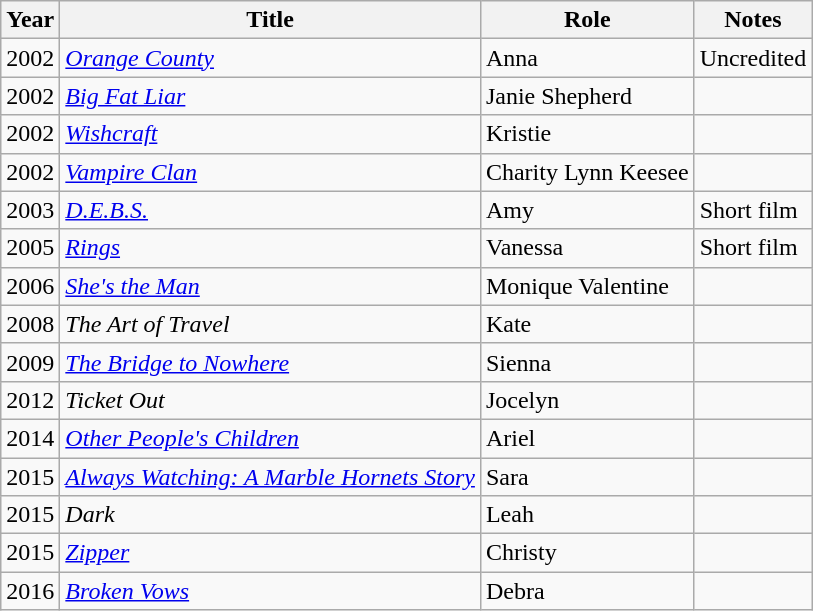<table class="wikitable sortable">
<tr>
<th>Year</th>
<th>Title</th>
<th>Role</th>
<th class="unsortable">Notes</th>
</tr>
<tr>
<td>2002</td>
<td><em><a href='#'>Orange County</a></em></td>
<td>Anna</td>
<td>Uncredited</td>
</tr>
<tr>
<td>2002</td>
<td><em><a href='#'>Big Fat Liar</a></em></td>
<td>Janie Shepherd</td>
<td></td>
</tr>
<tr>
<td>2002</td>
<td><em><a href='#'>Wishcraft</a></em></td>
<td>Kristie</td>
<td></td>
</tr>
<tr>
<td>2002</td>
<td><em><a href='#'>Vampire Clan</a></em></td>
<td>Charity Lynn Keesee</td>
<td></td>
</tr>
<tr>
<td>2003</td>
<td><em><a href='#'>D.E.B.S.</a></em></td>
<td>Amy</td>
<td>Short film</td>
</tr>
<tr>
<td>2005</td>
<td><em><a href='#'>Rings</a></em></td>
<td>Vanessa</td>
<td>Short film</td>
</tr>
<tr>
<td>2006</td>
<td><em><a href='#'>She's the Man</a></em></td>
<td>Monique Valentine</td>
<td></td>
</tr>
<tr>
<td>2008</td>
<td><em>The Art of Travel</em></td>
<td>Kate</td>
<td></td>
</tr>
<tr>
<td>2009</td>
<td><em><a href='#'>The Bridge to Nowhere</a></em></td>
<td>Sienna</td>
<td></td>
</tr>
<tr>
<td>2012</td>
<td><em>Ticket Out</em></td>
<td>Jocelyn</td>
<td></td>
</tr>
<tr>
<td>2014</td>
<td><em><a href='#'>Other People's Children</a></em></td>
<td>Ariel</td>
<td></td>
</tr>
<tr>
<td>2015</td>
<td><em><a href='#'>Always Watching: A Marble Hornets Story</a></em></td>
<td>Sara</td>
<td></td>
</tr>
<tr>
<td>2015</td>
<td><em>Dark</em></td>
<td>Leah</td>
<td></td>
</tr>
<tr>
<td>2015</td>
<td><em><a href='#'>Zipper</a></em></td>
<td>Christy</td>
<td></td>
</tr>
<tr>
<td>2016</td>
<td><em><a href='#'>Broken Vows</a></em></td>
<td>Debra</td>
<td></td>
</tr>
</table>
